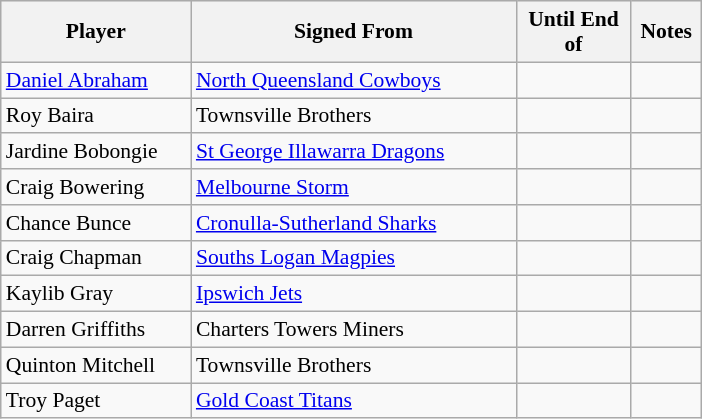<table class="wikitable" style="font-size:90%">
<tr style="background:#efefef;">
<th style="width:120px;">Player</th>
<th style="width:210px;">Signed From</th>
<th style="width:70px;">Until End of</th>
<th style="width:40px;">Notes</th>
</tr>
<tr>
<td><a href='#'>Daniel Abraham</a></td>
<td> <a href='#'>North Queensland Cowboys</a></td>
<td></td>
<td></td>
</tr>
<tr>
<td>Roy Baira</td>
<td> Townsville Brothers</td>
<td></td>
<td><div> </div></td>
</tr>
<tr>
<td>Jardine Bobongie</td>
<td> <a href='#'>St George Illawarra Dragons</a></td>
<td></td>
<td></td>
</tr>
<tr>
<td>Craig Bowering</td>
<td> <a href='#'>Melbourne Storm</a></td>
<td></td>
<td></td>
</tr>
<tr>
<td>Chance Bunce</td>
<td> <a href='#'>Cronulla-Sutherland Sharks</a></td>
<td></td>
<td></td>
</tr>
<tr>
<td>Craig Chapman</td>
<td> <a href='#'>Souths Logan Magpies</a></td>
<td></td>
<td></td>
</tr>
<tr>
<td>Kaylib Gray</td>
<td> <a href='#'>Ipswich Jets</a></td>
<td></td>
<td></td>
</tr>
<tr>
<td>Darren Griffiths</td>
<td> Charters Towers Miners</td>
<td></td>
<td></td>
</tr>
<tr>
<td>Quinton Mitchell</td>
<td> Townsville Brothers</td>
<td></td>
<td></td>
</tr>
<tr>
<td>Troy Paget</td>
<td> <a href='#'>Gold Coast Titans</a></td>
<td></td>
<td></td>
</tr>
</table>
